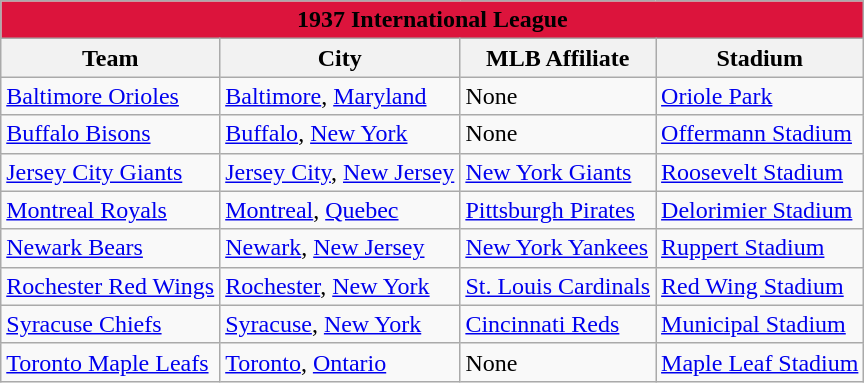<table class="wikitable" style="width:auto">
<tr>
<td bgcolor="#DC143C" align="center" colspan="7"><strong><span>1937 International League</span></strong></td>
</tr>
<tr>
<th>Team</th>
<th>City</th>
<th>MLB Affiliate</th>
<th>Stadium</th>
</tr>
<tr>
<td><a href='#'>Baltimore Orioles</a></td>
<td><a href='#'>Baltimore</a>, <a href='#'>Maryland</a></td>
<td>None</td>
<td><a href='#'>Oriole Park</a></td>
</tr>
<tr>
<td><a href='#'>Buffalo Bisons</a></td>
<td><a href='#'>Buffalo</a>, <a href='#'>New York</a></td>
<td>None</td>
<td><a href='#'>Offermann Stadium</a></td>
</tr>
<tr>
<td><a href='#'>Jersey City Giants</a></td>
<td><a href='#'>Jersey City</a>, <a href='#'>New Jersey</a></td>
<td><a href='#'>New York Giants</a></td>
<td><a href='#'>Roosevelt Stadium</a></td>
</tr>
<tr>
<td><a href='#'>Montreal Royals</a></td>
<td><a href='#'>Montreal</a>, <a href='#'>Quebec</a></td>
<td><a href='#'>Pittsburgh Pirates</a></td>
<td><a href='#'>Delorimier Stadium</a></td>
</tr>
<tr>
<td><a href='#'>Newark Bears</a></td>
<td><a href='#'>Newark</a>, <a href='#'>New Jersey</a></td>
<td><a href='#'>New York Yankees</a></td>
<td><a href='#'>Ruppert Stadium</a></td>
</tr>
<tr>
<td><a href='#'>Rochester Red Wings</a></td>
<td><a href='#'>Rochester</a>, <a href='#'>New York</a></td>
<td><a href='#'>St. Louis Cardinals</a></td>
<td><a href='#'>Red Wing Stadium</a></td>
</tr>
<tr>
<td><a href='#'>Syracuse Chiefs</a></td>
<td><a href='#'>Syracuse</a>, <a href='#'>New York</a></td>
<td><a href='#'>Cincinnati Reds</a></td>
<td><a href='#'>Municipal Stadium</a></td>
</tr>
<tr>
<td><a href='#'>Toronto Maple Leafs</a></td>
<td><a href='#'>Toronto</a>, <a href='#'>Ontario</a></td>
<td>None</td>
<td><a href='#'>Maple Leaf Stadium</a></td>
</tr>
</table>
